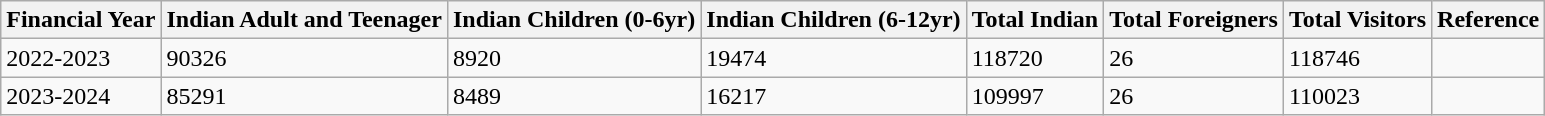<table class="wikitable">
<tr>
<th>Financial Year</th>
<th>Indian Adult and Teenager</th>
<th>Indian Children (0-6yr)</th>
<th>Indian Children (6-12yr)</th>
<th>Total Indian</th>
<th>Total Foreigners</th>
<th>Total Visitors</th>
<th>Reference</th>
</tr>
<tr>
<td>2022-2023</td>
<td>90326</td>
<td>8920</td>
<td>19474</td>
<td>118720</td>
<td>26</td>
<td>118746</td>
<td></td>
</tr>
<tr>
<td>2023-2024</td>
<td>85291</td>
<td>8489</td>
<td>16217</td>
<td>109997</td>
<td>26</td>
<td>110023</td>
<td></td>
</tr>
</table>
